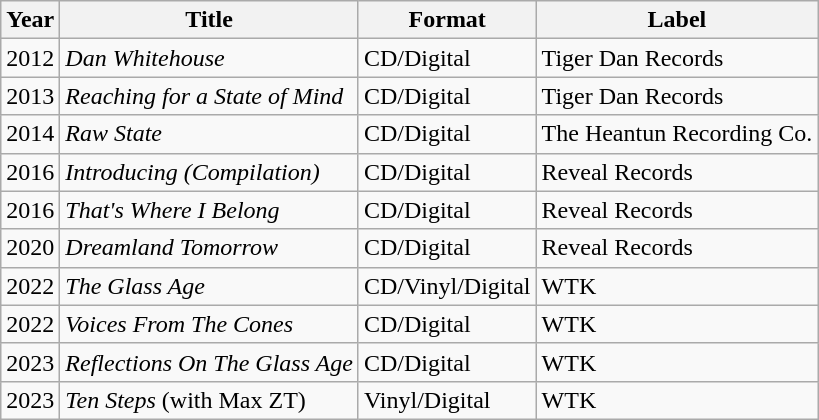<table class="wikitable">
<tr>
<th>Year</th>
<th>Title</th>
<th>Format</th>
<th>Label</th>
</tr>
<tr>
<td>2012</td>
<td><em>Dan Whitehouse</em></td>
<td>CD/Digital</td>
<td>Tiger Dan Records</td>
</tr>
<tr>
<td>2013</td>
<td><em>Reaching for a State of Mind</em></td>
<td>CD/Digital</td>
<td>Tiger Dan Records</td>
</tr>
<tr>
<td>2014</td>
<td><em>Raw State</em></td>
<td>CD/Digital</td>
<td>The Heantun Recording Co.</td>
</tr>
<tr>
<td>2016</td>
<td><em>Introducing (Compilation)</em></td>
<td>CD/Digital</td>
<td>Reveal Records</td>
</tr>
<tr>
<td>2016</td>
<td><em>That's Where I Belong</em></td>
<td>CD/Digital</td>
<td>Reveal Records</td>
</tr>
<tr>
<td>2020</td>
<td><em>Dreamland Tomorrow</em></td>
<td>CD/Digital</td>
<td>Reveal Records</td>
</tr>
<tr>
<td>2022</td>
<td><em>The Glass Age</em></td>
<td>CD/Vinyl/Digital</td>
<td>WTK</td>
</tr>
<tr>
<td>2022</td>
<td><em>Voices From The Cones</em></td>
<td>CD/Digital</td>
<td>WTK</td>
</tr>
<tr>
<td>2023</td>
<td><em>Reflections On The Glass Age</em></td>
<td>CD/Digital</td>
<td>WTK</td>
</tr>
<tr>
<td>2023</td>
<td><em>Ten Steps</em> (with Max ZT)</td>
<td>Vinyl/Digital</td>
<td>WTK</td>
</tr>
</table>
